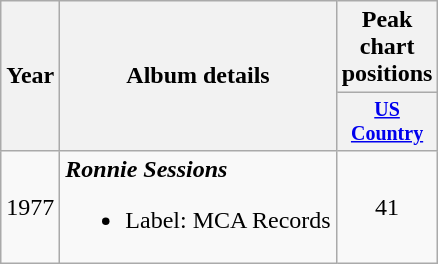<table class="wikitable" style="text-align:center;">
<tr>
<th rowspan="2">Year</th>
<th rowspan="2">Album details</th>
<th colspan="1">Peak chart<br>positions</th>
</tr>
<tr style="font-size:smaller;">
<th width="40"><a href='#'>US Country</a></th>
</tr>
<tr>
<td>1977</td>
<td align="left"><strong><em>Ronnie Sessions</em></strong><br><ul><li>Label: MCA Records</li></ul></td>
<td>41</td>
</tr>
</table>
